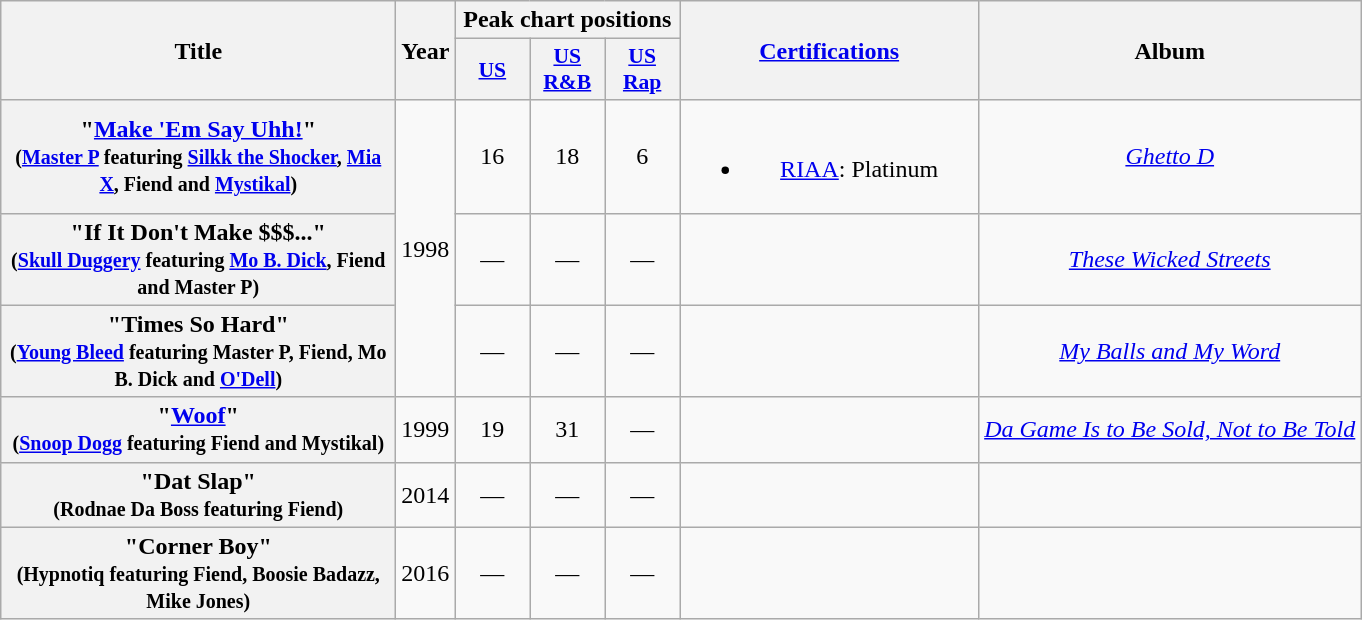<table class="wikitable plainrowheaders" style="text-align:center;">
<tr>
<th scope="col" rowspan="2" style="width:16em;">Title</th>
<th scope="col" rowspan="2">Year</th>
<th scope="col" colspan="3">Peak chart positions</th>
<th scope="col" rowspan="2" style="width:12em;"><a href='#'>Certifications</a></th>
<th scope="col" rowspan="2">Album</th>
</tr>
<tr>
<th style="width:3em; font-size:90%"><a href='#'>US</a></th>
<th style="width:3em; font-size:90%"><a href='#'>US<br>R&B</a></th>
<th style="width:3em; font-size:90%"><a href='#'>US<br>Rap</a></th>
</tr>
<tr>
<th scope="row">"<a href='#'>Make 'Em Say Uhh!</a>"<br><small>(<a href='#'>Master P</a> featuring <a href='#'>Silkk the Shocker</a>, <a href='#'>Mia X</a>, Fiend and <a href='#'>Mystikal</a>)</small></th>
<td rowspan="3">1998</td>
<td>16</td>
<td>18</td>
<td>6</td>
<td><br><ul><li><a href='#'>RIAA</a>: Platinum</li></ul></td>
<td><em><a href='#'>Ghetto D</a></em></td>
</tr>
<tr>
<th scope="row">"If It Don't Make $$$..."<br><small>(<a href='#'>Skull Duggery</a> featuring <a href='#'>Mo B. Dick</a>, Fiend and Master P)</small></th>
<td>—</td>
<td>—</td>
<td>—</td>
<td></td>
<td><em><a href='#'>These Wicked Streets</a></em></td>
</tr>
<tr>
<th scope="row">"Times So Hard"<br><small>(<a href='#'>Young Bleed</a> featuring Master P, Fiend, Mo B. Dick and <a href='#'>O'Dell</a>)</small></th>
<td>—</td>
<td>—</td>
<td>—</td>
<td></td>
<td><em><a href='#'>My Balls and My Word</a></em></td>
</tr>
<tr>
<th scope="row">"<a href='#'>Woof</a>"<br><small>(<a href='#'>Snoop Dogg</a> featuring Fiend and Mystikal)</small></th>
<td>1999</td>
<td>19</td>
<td>31</td>
<td>—</td>
<td></td>
<td><em><a href='#'>Da Game Is to Be Sold, Not to Be Told</a></em></td>
</tr>
<tr>
<th scope="row">"Dat Slap"<br><small>(Rodnae Da Boss featuring Fiend)</small></th>
<td>2014</td>
<td>—</td>
<td>—</td>
<td>—</td>
<td></td>
<td></td>
</tr>
<tr>
<th scope="row">"Corner Boy"<br><small>(Hypnotiq featuring Fiend, Boosie Badazz, Mike Jones)</small></th>
<td>2016</td>
<td>—</td>
<td>—</td>
<td>—</td>
<td></td>
<td></td>
</tr>
</table>
